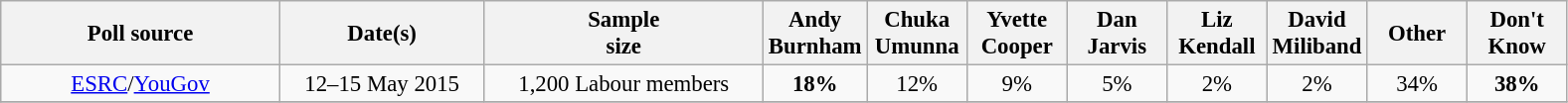<table class="wikitable" style="text-align:center; font-size:95%">
<tr valign= middle>
<th style="width:180px;">Poll source</th>
<th style="width:130px;">Date(s)</th>
<th style="width:180px;">Sample <br>size</th>
<th style="width:60px;">Andy<br>Burnham</th>
<th style="width:60px;">Chuka<br>Umunna</th>
<th style="width:60px;">Yvette<br>Cooper</th>
<th style="width:60px;">Dan<br>Jarvis</th>
<th style="width:60px;">Liz<br>Kendall</th>
<th style="width:60px;">David<br>Miliband</th>
<th style="width:60px;">Other</th>
<th style="width:60px;">Don't <br> Know</th>
</tr>
<tr>
<td><a href='#'>ESRC</a>/<a href='#'>YouGov</a></td>
<td style="text-align:center;">12–15 May 2015</td>
<td style="text-align:center;">1,200 Labour members</td>
<td><strong>18%</strong></td>
<td align=center>12%</td>
<td align=center>9%</td>
<td align=center>5%</td>
<td align=center>2%</td>
<td align=center>2%</td>
<td align=center>34%</td>
<td><strong>38%</strong></td>
</tr>
<tr>
</tr>
</table>
